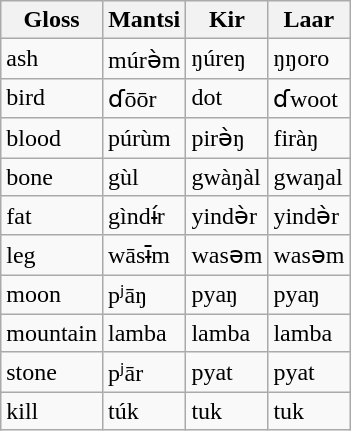<table class="wikitable sortable">
<tr>
<th>Gloss</th>
<th>Mantsi</th>
<th>Kir</th>
<th>Laar</th>
</tr>
<tr>
<td>ash</td>
<td>múrə̀m</td>
<td>ŋúreŋ</td>
<td>ŋŋoro</td>
</tr>
<tr>
<td>bird</td>
<td>ɗōōr</td>
<td>dot</td>
<td>ɗwoot</td>
</tr>
<tr>
<td>blood</td>
<td>púrùm</td>
<td>pirə̀ŋ</td>
<td>firàŋ</td>
</tr>
<tr>
<td>bone</td>
<td>gùl</td>
<td>gwàŋàl</td>
<td>gwaŋal</td>
</tr>
<tr>
<td>fat</td>
<td>gìndɨ́r</td>
<td>yində̀r</td>
<td>yində̀r</td>
</tr>
<tr>
<td>leg</td>
<td>wāsɨ̄m</td>
<td>wasəm</td>
<td>wasəm</td>
</tr>
<tr>
<td>moon</td>
<td>pʲāŋ</td>
<td>pyaŋ</td>
<td>pyaŋ</td>
</tr>
<tr>
<td>mountain</td>
<td>lamba</td>
<td>lamba</td>
<td>lamba</td>
</tr>
<tr>
<td>stone</td>
<td>pʲār</td>
<td>pyat</td>
<td>pyat</td>
</tr>
<tr>
<td>kill</td>
<td>túk</td>
<td>tuk</td>
<td>tuk</td>
</tr>
</table>
